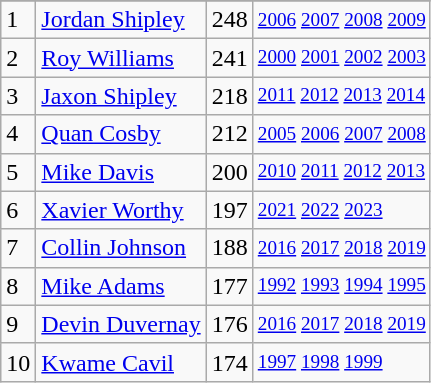<table class="wikitable">
<tr>
</tr>
<tr>
<td>1</td>
<td><a href='#'>Jordan Shipley</a></td>
<td>248</td>
<td style="font-size:80%;"><a href='#'>2006</a> <a href='#'>2007</a> <a href='#'>2008</a> <a href='#'>2009</a></td>
</tr>
<tr>
<td>2</td>
<td><a href='#'>Roy Williams</a></td>
<td>241</td>
<td style="font-size:80%;"><a href='#'>2000</a> <a href='#'>2001</a> <a href='#'>2002</a> <a href='#'>2003</a></td>
</tr>
<tr>
<td>3</td>
<td><a href='#'>Jaxon Shipley</a></td>
<td>218</td>
<td style="font-size:80%;"><a href='#'>2011</a> <a href='#'>2012</a> <a href='#'>2013</a> <a href='#'>2014</a></td>
</tr>
<tr>
<td>4</td>
<td><a href='#'>Quan Cosby</a></td>
<td>212</td>
<td style="font-size:80%;"><a href='#'>2005</a> <a href='#'>2006</a> <a href='#'>2007</a> <a href='#'>2008</a></td>
</tr>
<tr>
<td>5</td>
<td><a href='#'>Mike Davis</a></td>
<td>200</td>
<td style="font-size:80%;"><a href='#'>2010</a> <a href='#'>2011</a> <a href='#'>2012</a> <a href='#'>2013</a></td>
</tr>
<tr>
<td>6</td>
<td><a href='#'>Xavier Worthy</a></td>
<td>197</td>
<td style="font-size:80%;"><a href='#'>2021</a> <a href='#'>2022</a> <a href='#'>2023</a></td>
</tr>
<tr>
<td>7</td>
<td><a href='#'>Collin Johnson</a></td>
<td>188</td>
<td style="font-size:80%;"><a href='#'>2016</a> <a href='#'>2017</a> <a href='#'>2018</a> <a href='#'>2019</a></td>
</tr>
<tr>
<td>8</td>
<td><a href='#'>Mike Adams</a></td>
<td>177</td>
<td style="font-size:80%;"><a href='#'>1992</a> <a href='#'>1993</a> <a href='#'>1994</a> <a href='#'>1995</a></td>
</tr>
<tr>
<td>9</td>
<td><a href='#'>Devin Duvernay</a></td>
<td>176</td>
<td style="font-size:80%;"><a href='#'>2016</a> <a href='#'>2017</a> <a href='#'>2018</a> <a href='#'>2019</a></td>
</tr>
<tr>
<td>10</td>
<td><a href='#'>Kwame Cavil</a></td>
<td>174</td>
<td style="font-size:80%;"><a href='#'>1997</a> <a href='#'>1998</a> <a href='#'>1999</a></td>
</tr>
</table>
